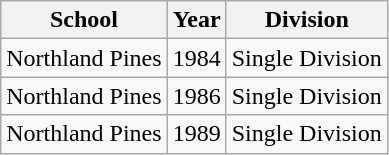<table class="wikitable">
<tr>
<th>School</th>
<th>Year</th>
<th>Division</th>
</tr>
<tr>
<td>Northland Pines</td>
<td>1984</td>
<td>Single Division</td>
</tr>
<tr>
<td>Northland Pines</td>
<td>1986</td>
<td>Single Division</td>
</tr>
<tr>
<td>Northland Pines</td>
<td>1989</td>
<td>Single Division</td>
</tr>
</table>
